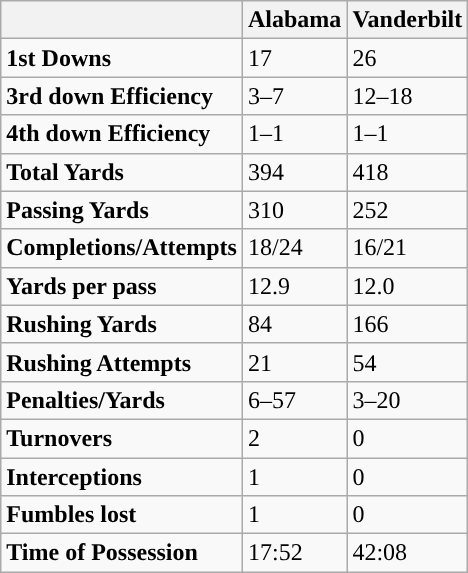<table class="wikitable">
<tr>
<th></th>
<th>Alabama</th>
<th>Vanderbilt</th>
</tr>
<tr>
<td><strong>1st Downs</strong></td>
<td>17</td>
<td>26</td>
</tr>
<tr>
<td><strong>3rd down Efficiency</strong></td>
<td>3–7</td>
<td>12–18</td>
</tr>
<tr>
<td><strong>4th down Efficiency</strong></td>
<td>1–1</td>
<td>1–1</td>
</tr>
<tr>
<td><strong>Total Yards</strong></td>
<td>394</td>
<td>418</td>
</tr>
<tr>
<td><strong>Passing Yards</strong></td>
<td>310</td>
<td>252</td>
</tr>
<tr>
<td><strong>Completions/Attempts</strong></td>
<td>18/24</td>
<td>16/21</td>
</tr>
<tr>
<td><strong>Yards per pass</strong></td>
<td>12.9</td>
<td>12.0</td>
</tr>
<tr>
<td><strong>Rushing Yards</strong></td>
<td>84</td>
<td>166</td>
</tr>
<tr>
<td><strong>Rushing Attempts</strong></td>
<td>21</td>
<td>54</td>
</tr>
<tr>
<td><strong>Penalties/Yards</strong></td>
<td>6–57</td>
<td>3–20</td>
</tr>
<tr>
<td><strong>Turnovers</strong></td>
<td>2</td>
<td>0</td>
</tr>
<tr>
<td><strong>Interceptions</strong></td>
<td>1</td>
<td>0</td>
</tr>
<tr>
<td><strong>Fumbles lost</strong></td>
<td>1</td>
<td>0</td>
</tr>
<tr>
<td><strong>Time of Possession</strong></td>
<td>17:52</td>
<td>42:08</td>
</tr>
</table>
